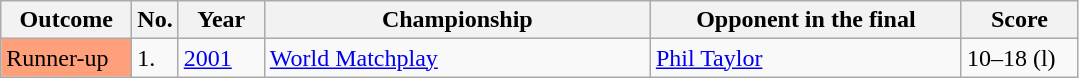<table class="wikitable">
<tr>
<th width="80">Outcome</th>
<th width="20">No.</th>
<th width="50">Year</th>
<th style="width:250px;">Championship</th>
<th style="width:200px;">Opponent in the final</th>
<th width="70">Score</th>
</tr>
<tr>
<td style="background:#ffa07a;">Runner-up</td>
<td>1.</td>
<td><a href='#'>2001</a></td>
<td><a href='#'>World Matchplay</a></td>
<td> <a href='#'>Phil Taylor</a></td>
<td>10–18 (l)</td>
</tr>
</table>
